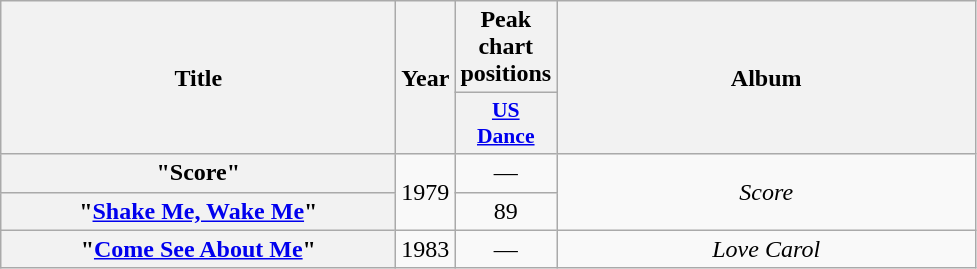<table class="wikitable plainrowheaders" style="text-align:center">
<tr>
<th scope="col" rowspan="2" style="width:16em;">Title</th>
<th scope="col" rowspan="2" style="width:1em;">Year</th>
<th scope="col" colspan="1" style="width:3em;">Peak chart positions</th>
<th scope="col" rowspan="2" style="width:17em;">Album</th>
</tr>
<tr>
<th scope="col" style="width:2em;font-size:90%;"><a href='#'>US<br>Dance</a><br></th>
</tr>
<tr>
<th scope="row">"Score"</th>
<td rowspan="2">1979</td>
<td>—</td>
<td rowspan="2"><em>Score</em></td>
</tr>
<tr>
<th scope="row">"<a href='#'>Shake Me, Wake Me</a>"</th>
<td>89</td>
</tr>
<tr>
<th scope="row">"<a href='#'>Come See About Me</a>"</th>
<td>1983</td>
<td>—</td>
<td><em>Love Carol</em></td>
</tr>
</table>
